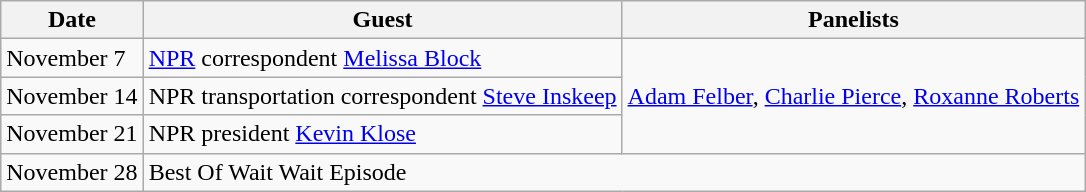<table class="wikitable">
<tr>
<th>Date</th>
<th>Guest</th>
<th>Panelists</th>
</tr>
<tr>
<td>November 7</td>
<td><a href='#'>NPR</a> correspondent <a href='#'>Melissa Block</a></td>
<td rowspan=3><a href='#'>Adam Felber</a>, <a href='#'>Charlie Pierce</a>, <a href='#'>Roxanne Roberts</a></td>
</tr>
<tr>
<td>November 14</td>
<td>NPR transportation correspondent <a href='#'>Steve Inskeep</a></td>
</tr>
<tr>
<td>November 21</td>
<td>NPR president <a href='#'>Kevin Klose</a></td>
</tr>
<tr>
<td>November 28</td>
<td colspan=2>Best Of Wait Wait Episode</td>
</tr>
</table>
